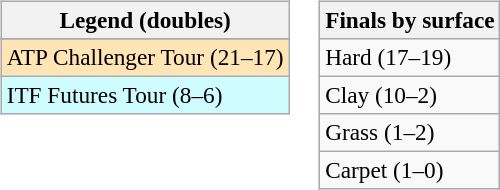<table>
<tr valign=top>
<td><br><table class=wikitable style=font-size:97%>
<tr>
<th>Legend (doubles)</th>
</tr>
<tr bgcolor=e5d1cb>
</tr>
<tr bgcolor=moccasin>
<td>ATP Challenger Tour (21–17)</td>
</tr>
<tr bgcolor=cffcff>
<td>ITF Futures Tour (8–6)</td>
</tr>
</table>
</td>
<td><br><table class=wikitable style=font-size:97%>
<tr>
<th>Finals by surface</th>
</tr>
<tr>
<td>Hard (17–19)</td>
</tr>
<tr>
<td>Clay (10–2)</td>
</tr>
<tr>
<td>Grass (1–2)</td>
</tr>
<tr>
<td>Carpet (1–0)</td>
</tr>
</table>
</td>
</tr>
</table>
